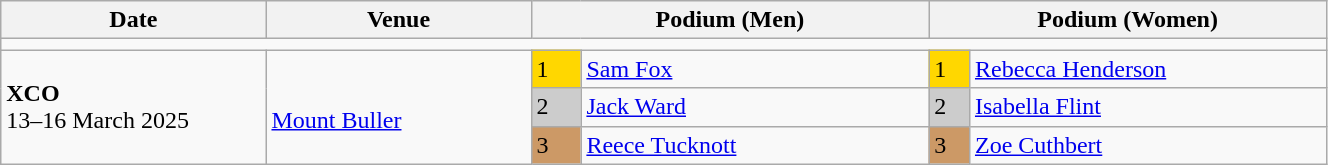<table class="wikitable" width=70%>
<tr>
<th>Date</th>
<th width=20%>Venue</th>
<th colspan=2 width=30%>Podium (Men)</th>
<th colspan=2 width=30%>Podium (Women)</th>
</tr>
<tr>
<td colspan=6></td>
</tr>
<tr>
<td rowspan=3><strong>XCO</strong> <br> 13–16 March 2025</td>
<td rowspan=3><br><a href='#'>Mount Buller</a></td>
<td bgcolor=FFD700>1</td>
<td><a href='#'>Sam Fox</a></td>
<td bgcolor=FFD700>1</td>
<td><a href='#'>Rebecca Henderson</a></td>
</tr>
<tr>
<td bgcolor=CCCCCC>2</td>
<td><a href='#'>Jack Ward</a></td>
<td bgcolor=CCCCCC>2</td>
<td><a href='#'>Isabella Flint</a></td>
</tr>
<tr>
<td bgcolor=CC9966>3</td>
<td><a href='#'>Reece Tucknott</a></td>
<td bgcolor=CC9966>3</td>
<td><a href='#'>Zoe Cuthbert</a></td>
</tr>
</table>
